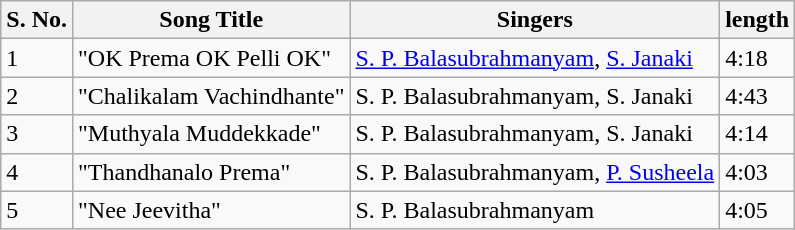<table class="wikitable">
<tr>
<th>S. No.</th>
<th>Song Title</th>
<th>Singers</th>
<th>length</th>
</tr>
<tr>
<td>1</td>
<td>"OK Prema OK Pelli OK"</td>
<td><a href='#'>S. P. Balasubrahmanyam</a>, <a href='#'>S. Janaki</a></td>
<td>4:18</td>
</tr>
<tr>
<td>2</td>
<td>"Chalikalam Vachindhante"</td>
<td>S. P. Balasubrahmanyam, S. Janaki</td>
<td>4:43</td>
</tr>
<tr>
<td>3</td>
<td>"Muthyala Muddekkade"</td>
<td>S. P. Balasubrahmanyam, S. Janaki</td>
<td>4:14</td>
</tr>
<tr>
<td>4</td>
<td>"Thandhanalo Prema"</td>
<td>S. P. Balasubrahmanyam, <a href='#'>P. Susheela</a></td>
<td>4:03</td>
</tr>
<tr>
<td>5</td>
<td>"Nee Jeevitha"</td>
<td>S. P. Balasubrahmanyam</td>
<td>4:05</td>
</tr>
</table>
